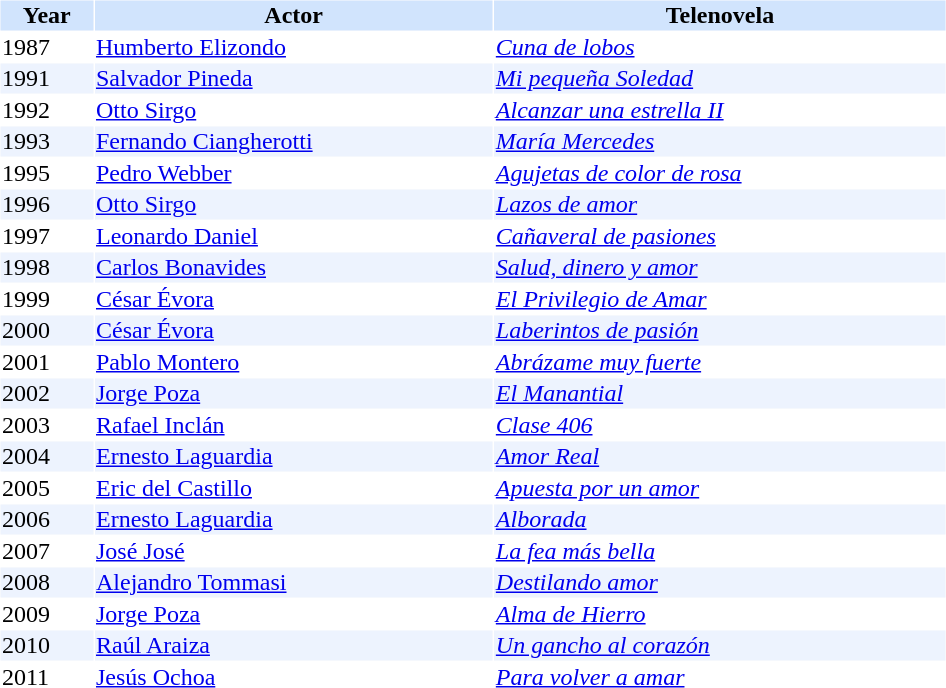<table cellspacing="1" cellpadding="1" border="0" width="50%">
<tr bgcolor="#d1e4fd">
<th>Year</th>
<th>Actor</th>
<th>Telenovela</th>
</tr>
<tr>
<td>1987</td>
<td><a href='#'>Humberto Elizondo</a></td>
<td><em><a href='#'>Cuna de lobos</a></em></td>
</tr>
<tr bgcolor=#edf3fe>
<td>1991</td>
<td><a href='#'>Salvador Pineda</a></td>
<td><em><a href='#'>Mi pequeña Soledad</a></em></td>
</tr>
<tr>
<td>1992</td>
<td><a href='#'>Otto Sirgo</a></td>
<td><em><a href='#'>Alcanzar una estrella II</a></em></td>
</tr>
<tr bgcolor=#edf3fe>
<td>1993</td>
<td><a href='#'>Fernando Ciangherotti</a></td>
<td><em><a href='#'>María Mercedes</a></em></td>
</tr>
<tr>
<td>1995</td>
<td><a href='#'>Pedro Webber</a></td>
<td><em><a href='#'>Agujetas de color de rosa</a></em></td>
</tr>
<tr bgcolor=#edf3fe>
<td>1996</td>
<td><a href='#'>Otto Sirgo</a></td>
<td><em><a href='#'>Lazos de amor</a></em></td>
</tr>
<tr>
<td>1997</td>
<td><a href='#'>Leonardo Daniel</a></td>
<td><em><a href='#'>Cañaveral de pasiones</a> </em></td>
</tr>
<tr bgcolor=#edf3fe>
<td>1998</td>
<td><a href='#'>Carlos Bonavides</a></td>
<td><em><a href='#'>Salud, dinero y amor</a></em></td>
</tr>
<tr>
<td>1999</td>
<td><a href='#'>César Évora</a></td>
<td><em><a href='#'>El Privilegio de Amar</a></em></td>
</tr>
<tr bgcolor=#edf3fe>
<td>2000</td>
<td><a href='#'>César Évora</a></td>
<td><em> <a href='#'>Laberintos de pasión</a></em></td>
</tr>
<tr>
<td>2001</td>
<td><a href='#'>Pablo Montero</a></td>
<td><em><a href='#'>Abrázame muy fuerte</a></em></td>
</tr>
<tr bgcolor=#edf3fe>
<td>2002</td>
<td><a href='#'>Jorge Poza</a></td>
<td><em><a href='#'>El Manantial</a></em></td>
</tr>
<tr>
<td>2003</td>
<td><a href='#'>Rafael Inclán</a></td>
<td><em><a href='#'>Clase 406</a></em></td>
</tr>
<tr bgcolor=#edf3fe>
<td>2004</td>
<td><a href='#'>Ernesto Laguardia</a></td>
<td><em><a href='#'>Amor Real</a></em></td>
</tr>
<tr>
<td>2005</td>
<td><a href='#'>Eric del Castillo</a></td>
<td><em><a href='#'>Apuesta por un amor</a></em></td>
</tr>
<tr bgcolor=#edf3fe>
<td>2006</td>
<td><a href='#'>Ernesto Laguardia</a></td>
<td><em><a href='#'>Alborada</a></em></td>
</tr>
<tr>
<td>2007</td>
<td><a href='#'>José José</a></td>
<td><em><a href='#'>La fea más bella</a></em></td>
</tr>
<tr bgcolor=#edf3fe>
<td>2008</td>
<td><a href='#'>Alejandro Tommasi</a></td>
<td><em><a href='#'>Destilando amor</a></em></td>
</tr>
<tr>
<td>2009</td>
<td><a href='#'>Jorge Poza</a></td>
<td><em><a href='#'>Alma de Hierro</a></em></td>
</tr>
<tr bgcolor=#edf3fe>
<td>2010</td>
<td><a href='#'>Raúl Araiza</a></td>
<td><em><a href='#'>Un gancho al corazón</a></em></td>
</tr>
<tr>
<td>2011</td>
<td><a href='#'>Jesús Ochoa</a></td>
<td><em><a href='#'>Para volver a amar</a></em></td>
</tr>
</table>
